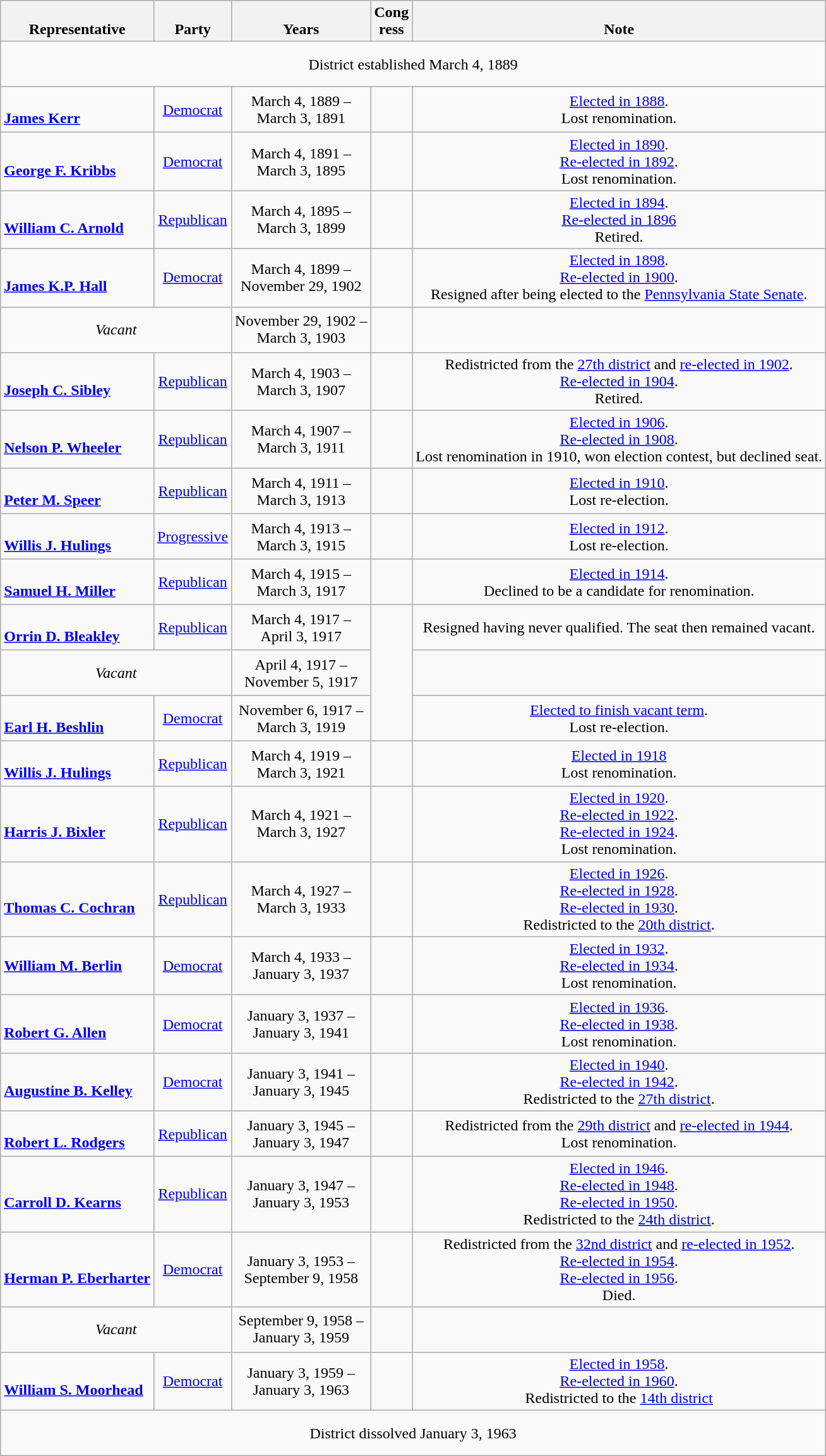<table class=wikitable style="text-align:center">
<tr valign=bottom>
<th>Representative</th>
<th>Party</th>
<th>Years</th>
<th>Cong<br>ress</th>
<th>Note</th>
</tr>
<tr style="height:3em">
<td colspan="5">District established March 4, 1889</td>
</tr>
<tr style="height:3em">
<td nowrap align=left><br><strong><a href='#'>James Kerr</a></strong><br></td>
<td><a href='#'>Democrat</a></td>
<td>March 4, 1889 – <br> March 3, 1891</td>
<td></td>
<td><a href='#'>Elected in 1888</a>.<br>Lost renomination.</td>
</tr>
<tr style="height:3em">
<td nowrap align=left><br><strong><a href='#'>George F. Kribbs</a></strong><br></td>
<td><a href='#'>Democrat</a></td>
<td>March 4, 1891 – <br> March 3, 1895</td>
<td></td>
<td><a href='#'>Elected in 1890</a>.<br><a href='#'>Re-elected in 1892</a>.<br>Lost renomination.</td>
</tr>
<tr style="height:3em">
<td nowrap align=left><br><strong><a href='#'>William C. Arnold</a></strong><br></td>
<td><a href='#'>Republican</a></td>
<td>March 4, 1895 – <br> March 3, 1899</td>
<td></td>
<td><a href='#'>Elected in 1894</a>.<br><a href='#'>Re-elected in 1896</a><br>Retired.</td>
</tr>
<tr style="height:3em">
<td nowrap align=left><br><strong><a href='#'>James K.P. Hall</a></strong><br></td>
<td><a href='#'>Democrat</a></td>
<td>March 4, 1899 – <br> November 29, 1902</td>
<td></td>
<td><a href='#'>Elected in 1898</a>.<br><a href='#'>Re-elected in 1900</a>.<br>Resigned after being elected to the <a href='#'>Pennsylvania State Senate</a>.</td>
</tr>
<tr style="height:3em">
<td colspan=2><em>Vacant</em></td>
<td>November 29, 1902 – <br> March 3, 1903</td>
<td></td>
<td></td>
</tr>
<tr style="height:3em">
<td nowrap align=left><br><strong><a href='#'>Joseph C. Sibley</a></strong><br></td>
<td><a href='#'>Republican</a></td>
<td>March 4, 1903 – <br> March 3, 1907</td>
<td></td>
<td>Redistricted from the <a href='#'>27th district</a> and <a href='#'>re-elected in 1902</a>.<br><a href='#'>Re-elected in 1904</a>.<br> Retired.</td>
</tr>
<tr style="height:3em">
<td nowrap align=left><br><strong><a href='#'>Nelson P. Wheeler</a></strong><br></td>
<td><a href='#'>Republican</a></td>
<td>March 4, 1907 – <br> March 3, 1911</td>
<td></td>
<td><a href='#'>Elected in 1906</a>.<br><a href='#'>Re-elected in 1908</a>.<br>Lost renomination in 1910, won election contest, but declined seat.</td>
</tr>
<tr style="height:3em">
<td nowrap align=left><br><strong><a href='#'>Peter M. Speer</a></strong><br></td>
<td><a href='#'>Republican</a></td>
<td>March 4, 1911 – <br> March 3, 1913</td>
<td></td>
<td><a href='#'>Elected in 1910</a>.<br>Lost re-election.</td>
</tr>
<tr style="height:3em">
<td nowrap align=left><br><strong><a href='#'>Willis J. Hulings</a></strong><br></td>
<td><a href='#'>Progressive</a></td>
<td>March 4, 1913 – <br> March 3, 1915</td>
<td></td>
<td><a href='#'>Elected in 1912</a>.<br>Lost re-election.</td>
</tr>
<tr style="height:3em">
<td nowrap align=left><br><strong><a href='#'>Samuel H. Miller</a></strong><br></td>
<td><a href='#'>Republican</a></td>
<td>March 4, 1915 – <br> March 3, 1917</td>
<td></td>
<td><a href='#'>Elected in 1914</a>.<br>Declined to be a candidate for renomination.</td>
</tr>
<tr style="height:3em">
<td nowrap align=left><br><strong><a href='#'>Orrin D. Bleakley</a></strong> <br></td>
<td><a href='#'>Republican</a></td>
<td>March 4, 1917 – <br> April 3, 1917</td>
<td rowspan=3></td>
<td>Resigned having never qualified.  The seat then remained vacant.</td>
</tr>
<tr style="height:3em">
<td colspan=2><em>Vacant</em></td>
<td>April 4, 1917 – <br> November 5, 1917</td>
<td></td>
</tr>
<tr style="height:3em">
<td nowrap align=left><br><strong><a href='#'>Earl H. Beshlin</a></strong><br></td>
<td><a href='#'>Democrat</a></td>
<td>November 6, 1917 – <br> March 3, 1919</td>
<td><a href='#'>Elected to finish vacant term</a>.<br>Lost re-election.</td>
</tr>
<tr style="height:3em">
<td nowrap align=left><br><strong><a href='#'>Willis J. Hulings</a></strong><br></td>
<td><a href='#'>Republican</a></td>
<td>March 4, 1919 – <br> March 3, 1921</td>
<td></td>
<td><a href='#'>Elected in 1918</a><br>Lost renomination.</td>
</tr>
<tr style="height:3em">
<td nowrap align=left><br><strong><a href='#'>Harris J. Bixler</a></strong><br></td>
<td><a href='#'>Republican</a></td>
<td>March 4, 1921 – <br> March 3, 1927</td>
<td></td>
<td><a href='#'>Elected in 1920</a>.<br><a href='#'>Re-elected in 1922</a>.<br><a href='#'>Re-elected in 1924</a>.<br>Lost renomination.</td>
</tr>
<tr style="height:3em">
<td nowrap align=left> <br> <strong><a href='#'>Thomas C. Cochran</a></strong><br></td>
<td><a href='#'>Republican</a></td>
<td>March 4, 1927 – <br> March 3, 1933</td>
<td></td>
<td><a href='#'>Elected in 1926</a>.<br><a href='#'>Re-elected in 1928</a>.<br><a href='#'>Re-elected in 1930</a>.<br>Redistricted to the <a href='#'>20th district</a>.</td>
</tr>
<tr style="height:3em">
<td nowrap align=left><strong><a href='#'>William M. Berlin</a></strong><br></td>
<td><a href='#'>Democrat</a></td>
<td>March 4, 1933 – <br> January 3, 1937</td>
<td></td>
<td><a href='#'>Elected in 1932</a>.<br><a href='#'>Re-elected in 1934</a>.<br>Lost renomination.</td>
</tr>
<tr style="height:3em">
<td nowrap align=left><br><strong><a href='#'>Robert G. Allen</a></strong><br></td>
<td><a href='#'>Democrat</a></td>
<td>January 3, 1937 – <br> January 3, 1941</td>
<td></td>
<td><a href='#'>Elected in 1936</a>.<br><a href='#'>Re-elected in 1938</a>.<br>Lost renomination.</td>
</tr>
<tr style="height:3em">
<td nowrap align=left><br><strong><a href='#'>Augustine B. Kelley</a></strong><br></td>
<td><a href='#'>Democrat</a></td>
<td>January 3, 1941 – <br> January 3, 1945</td>
<td></td>
<td><a href='#'>Elected in 1940</a>.<br><a href='#'>Re-elected in 1942</a>.<br>Redistricted to the <a href='#'>27th district</a>.</td>
</tr>
<tr style="height:3em">
<td nowrap align=left> <br> <strong><a href='#'>Robert L. Rodgers</a></strong><br></td>
<td><a href='#'>Republican</a></td>
<td>January 3, 1945 – <br> January 3, 1947</td>
<td></td>
<td>Redistricted from the <a href='#'>29th district</a> and <a href='#'>re-elected in 1944</a>.<br>Lost renomination.</td>
</tr>
<tr style="height:3em">
<td nowrap align=left><br><strong><a href='#'>Carroll D. Kearns</a></strong><br></td>
<td><a href='#'>Republican</a></td>
<td>January 3, 1947 – <br> January 3, 1953</td>
<td></td>
<td><a href='#'>Elected in 1946</a>.<br><a href='#'>Re-elected in 1948</a>.<br><a href='#'>Re-elected in 1950</a>.<br>Redistricted to the <a href='#'>24th district</a>.</td>
</tr>
<tr style="height:3em">
<td nowrap align=left><br><strong><a href='#'>Herman P. Eberharter</a></strong><br></td>
<td><a href='#'>Democrat</a></td>
<td>January 3, 1953 – <br> September 9, 1958</td>
<td></td>
<td>Redistricted from the <a href='#'>32nd district</a> and <a href='#'>re-elected in 1952</a>.<br><a href='#'>Re-elected in 1954</a>.<br><a href='#'>Re-elected in 1956</a>.<br>Died.</td>
</tr>
<tr style="height:3em">
<td colspan=2><em>Vacant</em></td>
<td nowrap>September 9, 1958 – <br> January 3, 1959</td>
<td></td>
<td></td>
</tr>
<tr style="height:3em">
<td nowrap align=left><br><strong><a href='#'>William S. Moorhead</a></strong><br></td>
<td><a href='#'>Democrat</a></td>
<td>January 3, 1959 – <br> January 3, 1963</td>
<td></td>
<td><a href='#'>Elected in 1958</a>.<br><a href='#'>Re-elected in 1960</a>.<br>Redistricted to the <a href='#'>14th district</a></td>
</tr>
<tr style="height:3em">
<td colspan="5">District dissolved January 3, 1963</td>
</tr>
</table>
